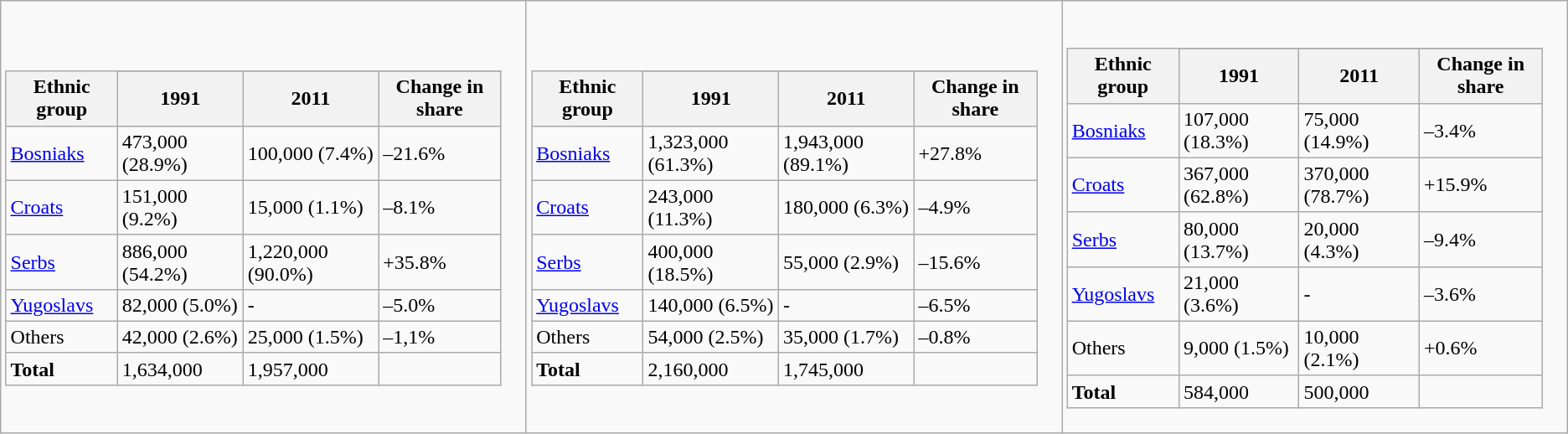<table class="wikitable">
<tr>
<td><br><table class="wikitable sortable">
<tr>
<th rowspan="2">Ethnic group</th>
</tr>
<tr align="center">
<th data-sort-type=number>1991</th>
<th>2011</th>
<th>Change in share</th>
</tr>
<tr>
<td><a href='#'>Bosniaks</a></td>
<td>473,000 (28.9%)</td>
<td>100,000 (7.4%)</td>
<td>–21.6%</td>
</tr>
<tr>
<td><a href='#'>Croats</a></td>
<td>151,000  (9.2%)</td>
<td>15,000 (1.1%)</td>
<td>–8.1%</td>
</tr>
<tr>
<td><a href='#'>Serbs</a></td>
<td>886,000  (54.2%)</td>
<td>1,220,000 (90.0%)</td>
<td>+35.8%</td>
</tr>
<tr>
<td><a href='#'>Yugoslavs</a></td>
<td>82,000  (5.0%)</td>
<td>-</td>
<td>–5.0%</td>
</tr>
<tr>
<td>Others</td>
<td>42,000  (2.6%)</td>
<td>25,000 (1.5%)</td>
<td>–1,1%</td>
</tr>
<tr class="sortbottom">
<td><strong>Total</strong></td>
<td>1,634,000</td>
<td>1,957,000</td>
<td></td>
</tr>
</table>
</td>
<td><br><table class="wikitable sortable">
<tr>
<th rowspan="2">Ethnic group</th>
</tr>
<tr align="center">
<th data-sort-type=number>1991</th>
<th>2011</th>
<th>Change in share</th>
</tr>
<tr>
<td><a href='#'>Bosniaks</a></td>
<td>1,323,000 (61.3%)</td>
<td>1,943,000 (89.1%)</td>
<td>+27.8%</td>
</tr>
<tr>
<td><a href='#'>Croats</a></td>
<td>243,000  (11.3%)</td>
<td>180,000  (6.3%)</td>
<td>–4.9%</td>
</tr>
<tr>
<td><a href='#'>Serbs</a></td>
<td>400,000  (18.5%)</td>
<td>55,000  (2.9%)</td>
<td>–15.6%</td>
</tr>
<tr>
<td><a href='#'>Yugoslavs</a></td>
<td>140,000 (6.5%)</td>
<td>-</td>
<td>–6.5%</td>
</tr>
<tr>
<td>Others</td>
<td>54,000 (2.5%)</td>
<td>35,000  (1.7%)</td>
<td>–0.8%</td>
</tr>
<tr class="sortbottom">
<td><strong>Total</strong></td>
<td>2,160,000</td>
<td>1,745,000</td>
<td></td>
</tr>
</table>
</td>
<td><br><table class="wikitable sortable">
<tr>
<th rowspan="2">Ethnic group</th>
</tr>
<tr align="center">
<th data-sort-type=number>1991</th>
<th>2011</th>
<th>Change in share</th>
</tr>
<tr>
<td><a href='#'>Bosniaks</a></td>
<td>107,000 (18.3%)</td>
<td>75,000 (14.9%)</td>
<td>–3.4%</td>
</tr>
<tr>
<td><a href='#'>Croats</a></td>
<td>367,000  (62.8%)</td>
<td>370,000 (78.7%)</td>
<td>+15.9%</td>
</tr>
<tr>
<td><a href='#'>Serbs</a></td>
<td>80,000  (13.7%)</td>
<td>20,000 (4.3%)</td>
<td>–9.4%</td>
</tr>
<tr>
<td><a href='#'>Yugoslavs</a></td>
<td>21,000  (3.6%)</td>
<td>-</td>
<td>–3.6%</td>
</tr>
<tr>
<td>Others</td>
<td>9,000  (1.5%)</td>
<td>10,000 (2.1%)</td>
<td>+0.6%</td>
</tr>
<tr class="sortbottom">
<td><strong>Total</strong></td>
<td>584,000</td>
<td>500,000</td>
<td></td>
</tr>
</table>
</td>
</tr>
</table>
